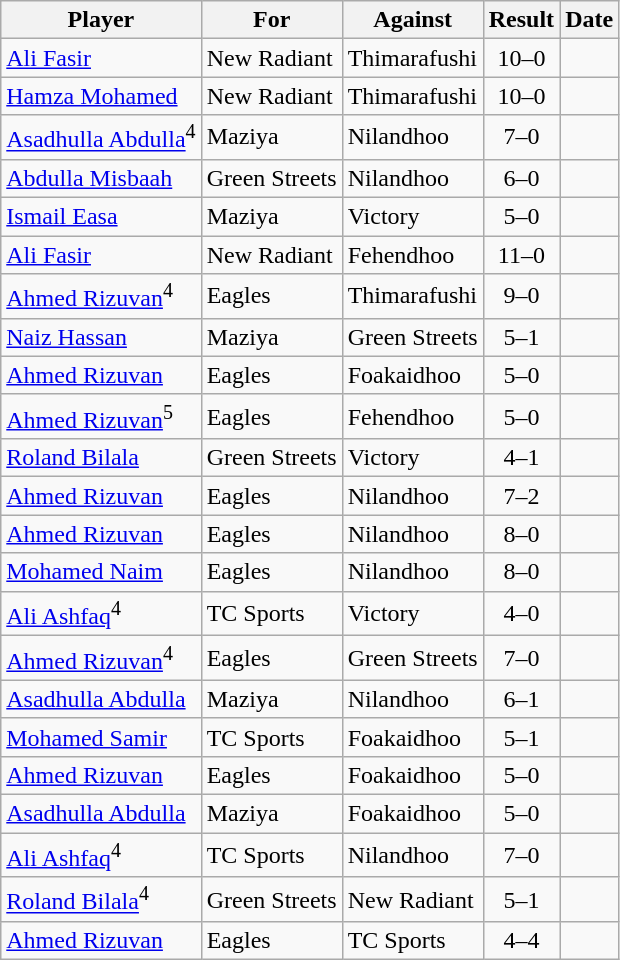<table class="wikitable">
<tr>
<th>Player</th>
<th>For</th>
<th>Against</th>
<th>Result</th>
<th>Date</th>
</tr>
<tr>
<td> <a href='#'>Ali Fasir</a></td>
<td>New Radiant</td>
<td>Thimarafushi</td>
<td align="center">10–0</td>
<td></td>
</tr>
<tr>
<td> <a href='#'>Hamza Mohamed</a></td>
<td>New Radiant</td>
<td>Thimarafushi</td>
<td align="center">10–0</td>
<td></td>
</tr>
<tr>
<td> <a href='#'>Asadhulla Abdulla</a><sup>4</sup></td>
<td>Maziya</td>
<td>Nilandhoo</td>
<td align="center">7–0</td>
<td></td>
</tr>
<tr>
<td> <a href='#'>Abdulla Misbaah</a></td>
<td>Green Streets</td>
<td>Nilandhoo</td>
<td align="center">6–0</td>
<td></td>
</tr>
<tr>
<td> <a href='#'>Ismail Easa</a></td>
<td>Maziya</td>
<td>Victory</td>
<td align="center">5–0</td>
<td></td>
</tr>
<tr>
<td> <a href='#'>Ali Fasir</a></td>
<td>New Radiant</td>
<td>Fehendhoo</td>
<td align="center">11–0</td>
<td></td>
</tr>
<tr>
<td> <a href='#'>Ahmed Rizuvan</a><sup>4</sup></td>
<td>Eagles</td>
<td>Thimarafushi</td>
<td align="center">9–0</td>
<td></td>
</tr>
<tr>
<td> <a href='#'>Naiz Hassan</a></td>
<td>Maziya</td>
<td>Green Streets</td>
<td align="center">5–1</td>
<td></td>
</tr>
<tr>
<td> <a href='#'>Ahmed Rizuvan</a></td>
<td>Eagles</td>
<td>Foakaidhoo</td>
<td align="center">5–0</td>
<td></td>
</tr>
<tr>
<td> <a href='#'>Ahmed Rizuvan</a><sup>5</sup></td>
<td>Eagles</td>
<td>Fehendhoo</td>
<td align="center">5–0</td>
<td></td>
</tr>
<tr>
<td> <a href='#'>Roland Bilala</a></td>
<td>Green Streets</td>
<td>Victory</td>
<td align="center">4–1</td>
<td></td>
</tr>
<tr>
<td> <a href='#'>Ahmed Rizuvan</a></td>
<td>Eagles</td>
<td>Nilandhoo</td>
<td align="center">7–2</td>
<td></td>
</tr>
<tr>
<td> <a href='#'>Ahmed Rizuvan</a></td>
<td>Eagles</td>
<td>Nilandhoo</td>
<td align="center">8–0</td>
<td></td>
</tr>
<tr>
<td> <a href='#'>Mohamed Naim</a></td>
<td>Eagles</td>
<td>Nilandhoo</td>
<td align="center">8–0</td>
<td></td>
</tr>
<tr>
<td> <a href='#'>Ali Ashfaq</a><sup>4</sup></td>
<td>TC Sports</td>
<td>Victory</td>
<td align="center">4–0</td>
<td></td>
</tr>
<tr>
<td> <a href='#'>Ahmed Rizuvan</a><sup>4</sup></td>
<td>Eagles</td>
<td>Green Streets</td>
<td align="center">7–0</td>
<td></td>
</tr>
<tr>
<td> <a href='#'>Asadhulla Abdulla</a></td>
<td>Maziya</td>
<td>Nilandhoo</td>
<td align="center">6–1</td>
<td></td>
</tr>
<tr>
<td> <a href='#'>Mohamed Samir</a></td>
<td>TC Sports</td>
<td>Foakaidhoo</td>
<td align="center">5–1</td>
<td></td>
</tr>
<tr>
<td> <a href='#'>Ahmed Rizuvan</a></td>
<td>Eagles</td>
<td>Foakaidhoo</td>
<td align="center">5–0</td>
<td></td>
</tr>
<tr>
<td> <a href='#'>Asadhulla Abdulla</a></td>
<td>Maziya</td>
<td>Foakaidhoo</td>
<td align="center">5–0</td>
<td></td>
</tr>
<tr>
<td> <a href='#'>Ali Ashfaq</a><sup>4</sup></td>
<td>TC Sports</td>
<td>Nilandhoo</td>
<td align="center">7–0</td>
<td></td>
</tr>
<tr>
<td> <a href='#'>Roland Bilala</a><sup>4</sup></td>
<td>Green Streets</td>
<td>New Radiant</td>
<td align="center">5–1</td>
<td></td>
</tr>
<tr>
<td> <a href='#'>Ahmed Rizuvan</a></td>
<td>Eagles</td>
<td>TC Sports</td>
<td align="center">4–4</td>
<td></td>
</tr>
</table>
